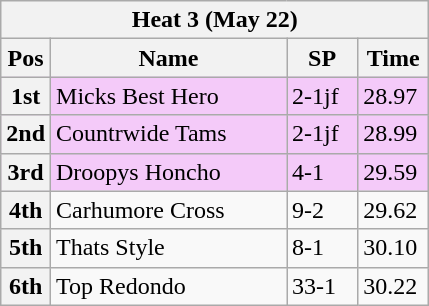<table class="wikitable">
<tr>
<th colspan="6">Heat 3 (May 22)</th>
</tr>
<tr>
<th width=20>Pos</th>
<th width=150>Name</th>
<th width=40>SP</th>
<th width=40>Time</th>
</tr>
<tr style="background: #f4caf9;">
<th>1st</th>
<td>Micks Best Hero</td>
<td>2-1jf</td>
<td>28.97</td>
</tr>
<tr style="background: #f4caf9;">
<th>2nd</th>
<td>Countrwide Tams</td>
<td>2-1jf</td>
<td>28.99</td>
</tr>
<tr style="background: #f4caf9;">
<th>3rd</th>
<td>Droopys Honcho</td>
<td>4-1</td>
<td>29.59</td>
</tr>
<tr>
<th>4th</th>
<td>Carhumore Cross</td>
<td>9-2</td>
<td>29.62</td>
</tr>
<tr>
<th>5th</th>
<td>Thats Style</td>
<td>8-1</td>
<td>30.10</td>
</tr>
<tr>
<th>6th</th>
<td>Top Redondo</td>
<td>33-1</td>
<td>30.22</td>
</tr>
</table>
